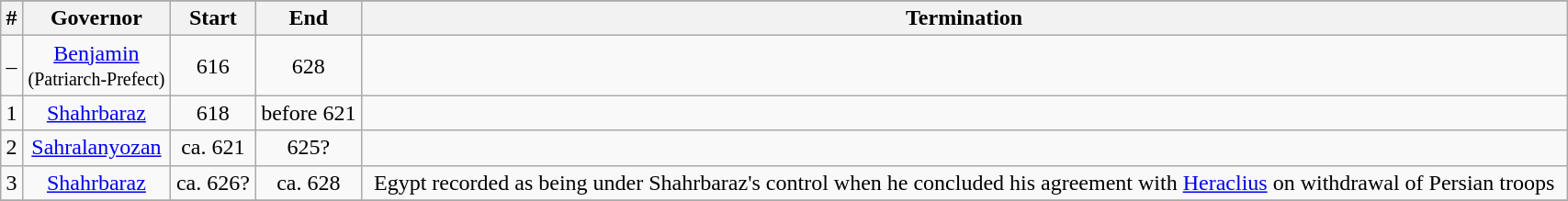<table width=90% class="wikitable" style="text-align:center">
<tr style="background:#cccccc">
</tr>
<tr>
<th>#</th>
<th>Governor</th>
<th>Start</th>
<th>End</th>
<th>Termination</th>
</tr>
<tr>
<td>–</td>
<td><a href='#'>Benjamin</a><br><small>(Patriarch-Prefect)</small></td>
<td>616</td>
<td>628</td>
<td></td>
</tr>
<tr>
<td>1</td>
<td><a href='#'>Shahrbaraz</a></td>
<td>618</td>
<td>before 621</td>
<td></td>
</tr>
<tr>
<td>2</td>
<td><a href='#'>Sahralanyozan</a></td>
<td>ca. 621</td>
<td>625?</td>
<td></td>
</tr>
<tr>
<td>3</td>
<td><a href='#'>Shahrbaraz</a></td>
<td>ca. 626?</td>
<td>ca. 628</td>
<td>Egypt recorded as being under Shahrbaraz's control when he concluded his agreement with <a href='#'>Heraclius</a> on withdrawal of Persian troops</td>
</tr>
<tr>
</tr>
</table>
